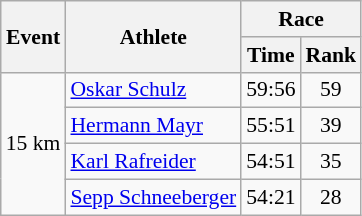<table class="wikitable" border="1" style="font-size:90%">
<tr>
<th rowspan=2>Event</th>
<th rowspan=2>Athlete</th>
<th colspan=2>Race</th>
</tr>
<tr>
<th>Time</th>
<th>Rank</th>
</tr>
<tr>
<td rowspan=4>15 km</td>
<td><a href='#'>Oskar Schulz</a></td>
<td align=center>59:56</td>
<td align=center>59</td>
</tr>
<tr>
<td><a href='#'>Hermann Mayr</a></td>
<td align=center>55:51</td>
<td align=center>39</td>
</tr>
<tr>
<td><a href='#'>Karl Rafreider</a></td>
<td align=center>54:51</td>
<td align=center>35</td>
</tr>
<tr>
<td><a href='#'>Sepp Schneeberger</a></td>
<td align=center>54:21</td>
<td align=center>28</td>
</tr>
</table>
